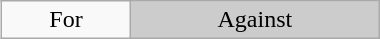<table class="wikitable" style="width:20%; text-align:center;float:right">
<tr>
<td align=center>For</td>
<td style="background:#ccc; text-align:center;">Against</td>
</tr>
</table>
